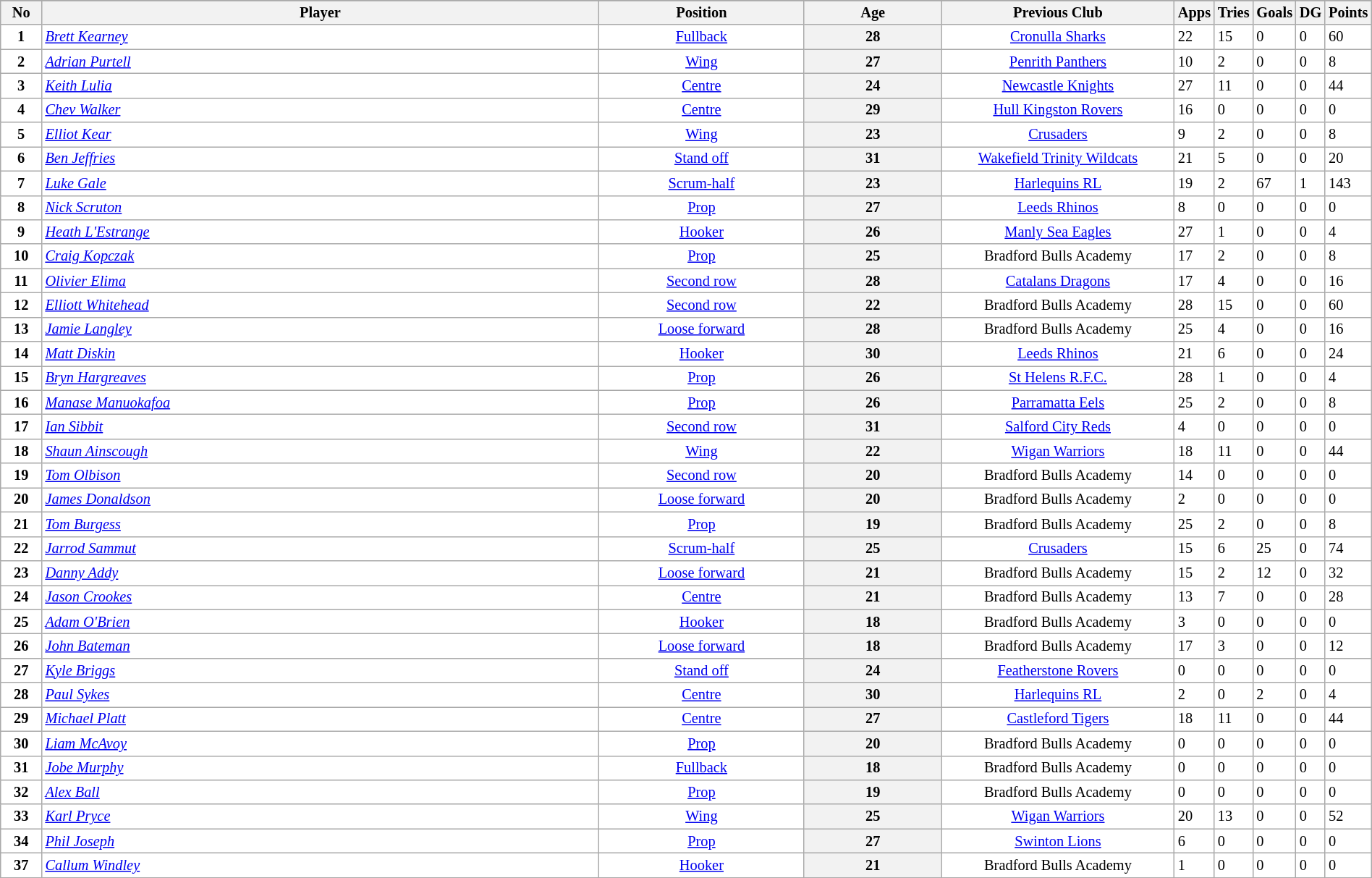<table class="wikitable sortable" width="100%" style="font-size:85%">
<tr bgcolor="#efefef">
</tr>
<tr bgcolor="#efefef">
<th width=3%>No</th>
<th !width=47%>Player</th>
<th width=15%>Position</th>
<th width=1%>Age</th>
<th width=17%>Previous Club</th>
<th width="20">Apps</th>
<th width="20">Tries</th>
<th width="20">Goals</th>
<th width="20">DG</th>
<th width="20">Points</th>
</tr>
<tr bgcolor=#FFFFFF>
<td align=center><strong>1</strong></td>
<td><em><a href='#'>Brett Kearney</a></em></td>
<td align=center><a href='#'>Fullback</a></td>
<th width=10%>28</th>
<td align=center><a href='#'>Cronulla Sharks</a></td>
<td align=centre>22</td>
<td align=centre>15</td>
<td align=centre>0</td>
<td align=centre>0</td>
<td align=centre>60</td>
</tr>
<tr bgcolor=#FFFFFF>
<td align=center><strong>2</strong></td>
<td><em><a href='#'>Adrian Purtell</a></em></td>
<td align=center><a href='#'>Wing</a></td>
<th width=10%>27</th>
<td align=center><a href='#'>Penrith Panthers</a></td>
<td align=centre>10</td>
<td align=centre>2</td>
<td align=centre>0</td>
<td align=centre>0</td>
<td align=centre>8</td>
</tr>
<tr bgcolor=#FFFFFF>
<td align=center><strong>3</strong></td>
<td><em><a href='#'>Keith Lulia</a></em></td>
<td align=center><a href='#'>Centre</a></td>
<th width=10%>24</th>
<td align=center><a href='#'>Newcastle Knights</a></td>
<td align=centre>27</td>
<td align=centre>11</td>
<td align=centre>0</td>
<td align=centre>0</td>
<td align=centre>44</td>
</tr>
<tr bgcolor=#FFFFFF>
<td align=center><strong>4</strong></td>
<td><em><a href='#'>Chev Walker</a></em></td>
<td align=center><a href='#'>Centre</a></td>
<th width=10%>29</th>
<td align=center><a href='#'>Hull Kingston Rovers</a></td>
<td align=centre>16</td>
<td align=centre>0</td>
<td align=centre>0</td>
<td align=centre>0</td>
<td align=centre>0</td>
</tr>
<tr bgcolor=#FFFFFF>
<td align=center><strong>5</strong></td>
<td><em><a href='#'>Elliot Kear</a></em></td>
<td align=center><a href='#'>Wing</a></td>
<th width=10%>23</th>
<td align=center><a href='#'>Crusaders</a></td>
<td align=centre>9</td>
<td align=centre>2</td>
<td align=centre>0</td>
<td align=centre>0</td>
<td align=centre>8</td>
</tr>
<tr bgcolor=#FFFFFF>
<td align=center><strong>6</strong></td>
<td><em><a href='#'>Ben Jeffries</a></em></td>
<td align=center><a href='#'>Stand off</a></td>
<th width=10%>31</th>
<td align=center><a href='#'>Wakefield Trinity Wildcats</a></td>
<td align=centre>21</td>
<td align=centre>5</td>
<td align=centre>0</td>
<td align=centre>0</td>
<td align=centre>20</td>
</tr>
<tr bgcolor=#FFFFFF>
<td align=center><strong>7</strong></td>
<td><em><a href='#'>Luke Gale</a></em></td>
<td align=center><a href='#'>Scrum-half</a></td>
<th width=10%>23</th>
<td align=center><a href='#'>Harlequins RL</a></td>
<td align=centre>19</td>
<td align=centre>2</td>
<td align=centre>67</td>
<td align=centre>1</td>
<td align=centre>143</td>
</tr>
<tr bgcolor=#FFFFFF>
<td align=center><strong>8</strong></td>
<td><em><a href='#'>Nick Scruton</a></em></td>
<td align=center><a href='#'>Prop</a></td>
<th width=10%>27</th>
<td align=center><a href='#'>Leeds Rhinos</a></td>
<td align=centre>8</td>
<td align=centre>0</td>
<td align=centre>0</td>
<td align=centre>0</td>
<td align=centre>0</td>
</tr>
<tr bgcolor=#FFFFFF>
<td align=center><strong>9</strong></td>
<td><em><a href='#'>Heath L'Estrange</a></em></td>
<td align=center><a href='#'>Hooker</a></td>
<th width=10%>26</th>
<td align=center><a href='#'>Manly Sea Eagles</a></td>
<td align=centre>27</td>
<td align=centre>1</td>
<td align=centre>0</td>
<td align=centre>0</td>
<td align=centre>4</td>
</tr>
<tr bgcolor=#FFFFFF>
<td align=center><strong>10</strong></td>
<td><em><a href='#'>Craig Kopczak</a></em></td>
<td align=center><a href='#'>Prop</a></td>
<th width=10%>25</th>
<td align=center>Bradford Bulls Academy</td>
<td align=centre>17</td>
<td align=centre>2</td>
<td align=centre>0</td>
<td align=centre>0</td>
<td align=centre>8</td>
</tr>
<tr bgcolor=#FFFFFF>
<td align=center><strong>11</strong></td>
<td><em><a href='#'>Olivier Elima</a></em></td>
<td align=center><a href='#'>Second row</a></td>
<th width=10%>28</th>
<td align=center><a href='#'>Catalans Dragons</a></td>
<td align=centre>17</td>
<td align=centre>4</td>
<td align=centre>0</td>
<td align=centre>0</td>
<td align=centre>16</td>
</tr>
<tr bgcolor=#FFFFFF>
<td align=center><strong>12</strong></td>
<td><em><a href='#'>Elliott Whitehead</a></em></td>
<td align=center><a href='#'>Second row</a></td>
<th width=10%>22</th>
<td align=center>Bradford Bulls Academy</td>
<td align=centre>28</td>
<td align=centre>15</td>
<td align=centre>0</td>
<td align=centre>0</td>
<td align=centre>60</td>
</tr>
<tr bgcolor=#FFFFFF>
<td align=center><strong>13</strong></td>
<td><em><a href='#'>Jamie Langley</a></em></td>
<td align=center><a href='#'>Loose forward</a></td>
<th width=10%>28</th>
<td align=center>Bradford Bulls Academy</td>
<td align=centre>25</td>
<td align=centre>4</td>
<td align=centre>0</td>
<td align=centre>0</td>
<td align=centre>16</td>
</tr>
<tr bgcolor=#FFFFFF>
<td align=center><strong>14</strong></td>
<td><em><a href='#'>Matt Diskin</a></em></td>
<td align=center><a href='#'>Hooker</a></td>
<th width=10%>30</th>
<td align=center><a href='#'>Leeds Rhinos</a></td>
<td align=centre>21</td>
<td align=centre>6</td>
<td align=centre>0</td>
<td align=centre>0</td>
<td align=centre>24</td>
</tr>
<tr bgcolor=#FFFFFF>
<td align=center><strong>15</strong></td>
<td><em><a href='#'>Bryn Hargreaves</a></em></td>
<td align=center><a href='#'>Prop</a></td>
<th width=10%>26</th>
<td align=center><a href='#'>St Helens R.F.C.</a></td>
<td align=centre>28</td>
<td align=centre>1</td>
<td align=centre>0</td>
<td align=centre>0</td>
<td align=centre>4</td>
</tr>
<tr bgcolor=#FFFFFF>
<td align=center><strong>16</strong></td>
<td><em><a href='#'>Manase Manuokafoa</a></em></td>
<td align=center><a href='#'>Prop</a></td>
<th width=10%>26</th>
<td align=center><a href='#'>Parramatta Eels</a></td>
<td align=centre>25</td>
<td align=centre>2</td>
<td align=centre>0</td>
<td align=centre>0</td>
<td align=centre>8</td>
</tr>
<tr bgcolor=#FFFFFF>
<td align=center><strong>17</strong></td>
<td><em><a href='#'>Ian Sibbit</a></em></td>
<td align=center><a href='#'>Second row</a></td>
<th width=10%>31</th>
<td align=center><a href='#'>Salford City Reds</a></td>
<td align=centre>4</td>
<td align=centre>0</td>
<td align=centre>0</td>
<td align=centre>0</td>
<td align=centre>0</td>
</tr>
<tr bgcolor=#FFFFFF>
<td align=center><strong>18</strong></td>
<td><em><a href='#'>Shaun Ainscough</a></em></td>
<td align=center><a href='#'>Wing</a></td>
<th width=10%>22</th>
<td align=center><a href='#'>Wigan Warriors</a></td>
<td align=centre>18</td>
<td align=centre>11</td>
<td align=centre>0</td>
<td align=centre>0</td>
<td align=centre>44</td>
</tr>
<tr bgcolor=#FFFFFF>
<td align=center><strong>19</strong></td>
<td><em><a href='#'>Tom Olbison</a></em></td>
<td align=center><a href='#'>Second row</a></td>
<th width=10%>20</th>
<td align=center>Bradford Bulls Academy</td>
<td align=centre>14</td>
<td align=centre>0</td>
<td align=centre>0</td>
<td align=centre>0</td>
<td align=centre>0</td>
</tr>
<tr bgcolor=#FFFFFF>
<td align=center><strong>20</strong></td>
<td><em><a href='#'>James Donaldson</a></em></td>
<td align=center><a href='#'>Loose forward</a></td>
<th width=10%>20</th>
<td align=center>Bradford Bulls Academy</td>
<td align=centre>2</td>
<td align=centre>0</td>
<td align=centre>0</td>
<td align=centre>0</td>
<td align=centre>0</td>
</tr>
<tr bgcolor=#FFFFFF>
<td align=center><strong>21</strong></td>
<td><em><a href='#'>Tom Burgess</a></em></td>
<td align=center><a href='#'>Prop</a></td>
<th width=10%>19</th>
<td align=center>Bradford Bulls Academy</td>
<td align=centre>25</td>
<td align=centre>2</td>
<td align=centre>0</td>
<td align=centre>0</td>
<td align=centre>8</td>
</tr>
<tr bgcolor=#FFFFFF>
<td align=center><strong>22</strong></td>
<td><em><a href='#'>Jarrod Sammut</a></em></td>
<td align=center><a href='#'>Scrum-half</a></td>
<th width=10%>25</th>
<td align=center><a href='#'>Crusaders</a></td>
<td align=centre>15</td>
<td align=centre>6</td>
<td align=centre>25</td>
<td align=centre>0</td>
<td align=centre>74</td>
</tr>
<tr bgcolor=#FFFFFF>
<td align=center><strong>23</strong></td>
<td><em><a href='#'>Danny Addy</a></em></td>
<td align=center><a href='#'>Loose forward</a></td>
<th width=10%>21</th>
<td align=center>Bradford Bulls Academy</td>
<td align=centre>15</td>
<td align=centre>2</td>
<td align=centre>12</td>
<td align=centre>0</td>
<td align=centre>32</td>
</tr>
<tr bgcolor=#FFFFFF>
<td align=center><strong>24</strong></td>
<td><em><a href='#'>Jason Crookes</a></em></td>
<td align=center><a href='#'>Centre</a></td>
<th width=10%>21</th>
<td align=center>Bradford Bulls Academy</td>
<td align=centre>13</td>
<td align=centre>7</td>
<td align=centre>0</td>
<td align=centre>0</td>
<td align=centre>28</td>
</tr>
<tr bgcolor=#FFFFFF>
<td align=center><strong>25</strong></td>
<td><em><a href='#'>Adam O'Brien</a></em></td>
<td align=center><a href='#'>Hooker</a></td>
<th width=10%>18</th>
<td align=center>Bradford Bulls Academy</td>
<td align=centre>3</td>
<td align=centre>0</td>
<td align=centre>0</td>
<td align=centre>0</td>
<td align=centre>0</td>
</tr>
<tr bgcolor=#FFFFFF>
<td align=center><strong>26</strong></td>
<td><em><a href='#'>John Bateman</a></em></td>
<td align=center><a href='#'>Loose forward</a></td>
<th width=10%>18</th>
<td align=center>Bradford Bulls Academy</td>
<td align=centre>17</td>
<td align=centre>3</td>
<td align=centre>0</td>
<td align=centre>0</td>
<td align=centre>12</td>
</tr>
<tr bgcolor=#FFFFFF>
<td align=center><strong>27</strong></td>
<td><em><a href='#'>Kyle Briggs</a></em></td>
<td align=center><a href='#'>Stand off</a></td>
<th width=10%>24</th>
<td align=center><a href='#'>Featherstone Rovers</a></td>
<td align=centre>0</td>
<td align=centre>0</td>
<td align=centre>0</td>
<td align=centre>0</td>
<td align=centre>0</td>
</tr>
<tr bgcolor=#FFFFFF>
<td align=center><strong>28</strong></td>
<td><em><a href='#'>Paul Sykes</a></em></td>
<td align=center><a href='#'>Centre</a></td>
<th width=10%>30</th>
<td align=center><a href='#'>Harlequins RL</a></td>
<td align=centre>2</td>
<td align=centre>0</td>
<td align=centre>2</td>
<td align=centre>0</td>
<td align=centre>4</td>
</tr>
<tr bgcolor=#FFFFFF>
<td align=center><strong>29</strong></td>
<td><em><a href='#'>Michael Platt</a></em></td>
<td align=center><a href='#'>Centre</a></td>
<th width=10%>27</th>
<td align=center><a href='#'>Castleford Tigers</a></td>
<td align=centre>18</td>
<td align=centre>11</td>
<td align=centre>0</td>
<td align=centre>0</td>
<td align=centre>44</td>
</tr>
<tr bgcolor=#FFFFFF>
<td align=center><strong>30</strong></td>
<td><em><a href='#'>Liam McAvoy</a></em></td>
<td align=center><a href='#'>Prop</a></td>
<th width=10%>20</th>
<td align=center>Bradford Bulls Academy</td>
<td align=centre>0</td>
<td align=centre>0</td>
<td align=centre>0</td>
<td align=centre>0</td>
<td align=centre>0</td>
</tr>
<tr bgcolor=#FFFFFF>
<td align=center><strong>31</strong></td>
<td><em><a href='#'>Jobe Murphy</a></em></td>
<td align=center><a href='#'>Fullback</a></td>
<th width=10%>18</th>
<td align=center>Bradford Bulls Academy</td>
<td align=centre>0</td>
<td align=centre>0</td>
<td align=centre>0</td>
<td align=centre>0</td>
<td align=centre>0</td>
</tr>
<tr bgcolor=#FFFFFF>
<td align=center><strong>32</strong></td>
<td><em><a href='#'>Alex Ball</a></em></td>
<td align=center><a href='#'>Prop</a></td>
<th width=10%>19</th>
<td align=center>Bradford Bulls Academy</td>
<td align=centre>0</td>
<td align=centre>0</td>
<td align=centre>0</td>
<td align=centre>0</td>
<td align=centre>0</td>
</tr>
<tr bgcolor=#FFFFFF>
<td align=center><strong>33</strong></td>
<td><em><a href='#'>Karl Pryce</a></em></td>
<td align=center><a href='#'>Wing</a></td>
<th width=10%>25</th>
<td align=center><a href='#'>Wigan Warriors</a></td>
<td align=centre>20</td>
<td align=centre>13</td>
<td align=centre>0</td>
<td align=centre>0</td>
<td align=centre>52</td>
</tr>
<tr bgcolor=#FFFFFF>
<td align=center><strong>34</strong></td>
<td><em><a href='#'>Phil Joseph</a></em></td>
<td align=center><a href='#'>Prop</a></td>
<th width=10%>27</th>
<td align=center><a href='#'>Swinton Lions</a></td>
<td align=centre>6</td>
<td align=centre>0</td>
<td align=centre>0</td>
<td align=centre>0</td>
<td align=centre>0</td>
</tr>
<tr bgcolor=#FFFFFF>
<td align=center><strong>37</strong></td>
<td><em><a href='#'>Callum Windley</a></em></td>
<td align=center><a href='#'>Hooker</a></td>
<th width=10%>21</th>
<td align=center>Bradford Bulls Academy</td>
<td align=centre>1</td>
<td align=centre>0</td>
<td align=centre>0</td>
<td align=centre>0</td>
<td align=centre>0</td>
</tr>
<tr>
</tr>
</table>
